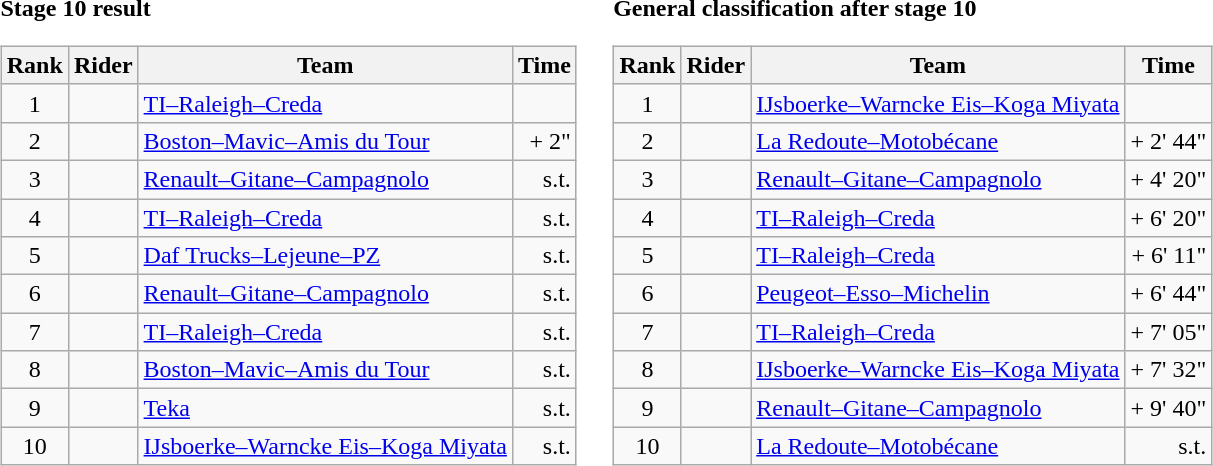<table>
<tr>
<td><strong>Stage 10 result</strong><br><table class="wikitable">
<tr>
<th scope="col">Rank</th>
<th scope="col">Rider</th>
<th scope="col">Team</th>
<th scope="col">Time</th>
</tr>
<tr>
<td style="text-align:center;">1</td>
<td></td>
<td><a href='#'>TI–Raleigh–Creda</a></td>
<td style="text-align:right;"></td>
</tr>
<tr>
<td style="text-align:center;">2</td>
<td></td>
<td><a href='#'>Boston–Mavic–Amis du Tour</a></td>
<td style="text-align:right;">+ 2"</td>
</tr>
<tr>
<td style="text-align:center;">3</td>
<td></td>
<td><a href='#'>Renault–Gitane–Campagnolo</a></td>
<td style="text-align:right;">s.t.</td>
</tr>
<tr>
<td style="text-align:center;">4</td>
<td></td>
<td><a href='#'>TI–Raleigh–Creda</a></td>
<td style="text-align:right;">s.t.</td>
</tr>
<tr>
<td style="text-align:center;">5</td>
<td></td>
<td><a href='#'>Daf Trucks–Lejeune–PZ</a></td>
<td style="text-align:right;">s.t.</td>
</tr>
<tr>
<td style="text-align:center;">6</td>
<td></td>
<td><a href='#'>Renault–Gitane–Campagnolo</a></td>
<td style="text-align:right;">s.t.</td>
</tr>
<tr>
<td style="text-align:center;">7</td>
<td></td>
<td><a href='#'>TI–Raleigh–Creda</a></td>
<td style="text-align:right;">s.t.</td>
</tr>
<tr>
<td style="text-align:center;">8</td>
<td></td>
<td><a href='#'>Boston–Mavic–Amis du Tour</a></td>
<td style="text-align:right;">s.t.</td>
</tr>
<tr>
<td style="text-align:center;">9</td>
<td></td>
<td><a href='#'>Teka</a></td>
<td style="text-align:right;">s.t.</td>
</tr>
<tr>
<td style="text-align:center;">10</td>
<td></td>
<td><a href='#'>IJsboerke–Warncke Eis–Koga Miyata</a></td>
<td style="text-align:right;">s.t.</td>
</tr>
</table>
</td>
<td></td>
<td><strong>General classification after stage 10</strong><br><table class="wikitable">
<tr>
<th scope="col">Rank</th>
<th scope="col">Rider</th>
<th scope="col">Team</th>
<th scope="col">Time</th>
</tr>
<tr>
<td style="text-align:center;">1</td>
<td> </td>
<td><a href='#'>IJsboerke–Warncke Eis–Koga Miyata</a></td>
<td style="text-align:right;"></td>
</tr>
<tr>
<td style="text-align:center;">2</td>
<td></td>
<td><a href='#'>La Redoute–Motobécane</a></td>
<td style="text-align:right;">+ 2' 44"</td>
</tr>
<tr>
<td style="text-align:center;">3</td>
<td></td>
<td><a href='#'>Renault–Gitane–Campagnolo</a></td>
<td style="text-align:right;">+ 4' 20"</td>
</tr>
<tr>
<td style="text-align:center;">4</td>
<td></td>
<td><a href='#'>TI–Raleigh–Creda</a></td>
<td style="text-align:right;">+ 6' 20"</td>
</tr>
<tr>
<td style="text-align:center;">5</td>
<td></td>
<td><a href='#'>TI–Raleigh–Creda</a></td>
<td style="text-align:right;">+ 6' 11"</td>
</tr>
<tr>
<td style="text-align:center;">6</td>
<td></td>
<td><a href='#'>Peugeot–Esso–Michelin</a></td>
<td style="text-align:right;">+ 6' 44"</td>
</tr>
<tr>
<td style="text-align:center;">7</td>
<td></td>
<td><a href='#'>TI–Raleigh–Creda</a></td>
<td style="text-align:right;">+ 7' 05"</td>
</tr>
<tr>
<td style="text-align:center;">8</td>
<td></td>
<td><a href='#'>IJsboerke–Warncke Eis–Koga Miyata</a></td>
<td style="text-align:right;">+ 7' 32"</td>
</tr>
<tr>
<td style="text-align:center;">9</td>
<td></td>
<td><a href='#'>Renault–Gitane–Campagnolo</a></td>
<td style="text-align:right;">+ 9' 40"</td>
</tr>
<tr>
<td style="text-align:center;">10</td>
<td></td>
<td><a href='#'>La Redoute–Motobécane</a></td>
<td style="text-align:right;">s.t.</td>
</tr>
</table>
</td>
</tr>
</table>
